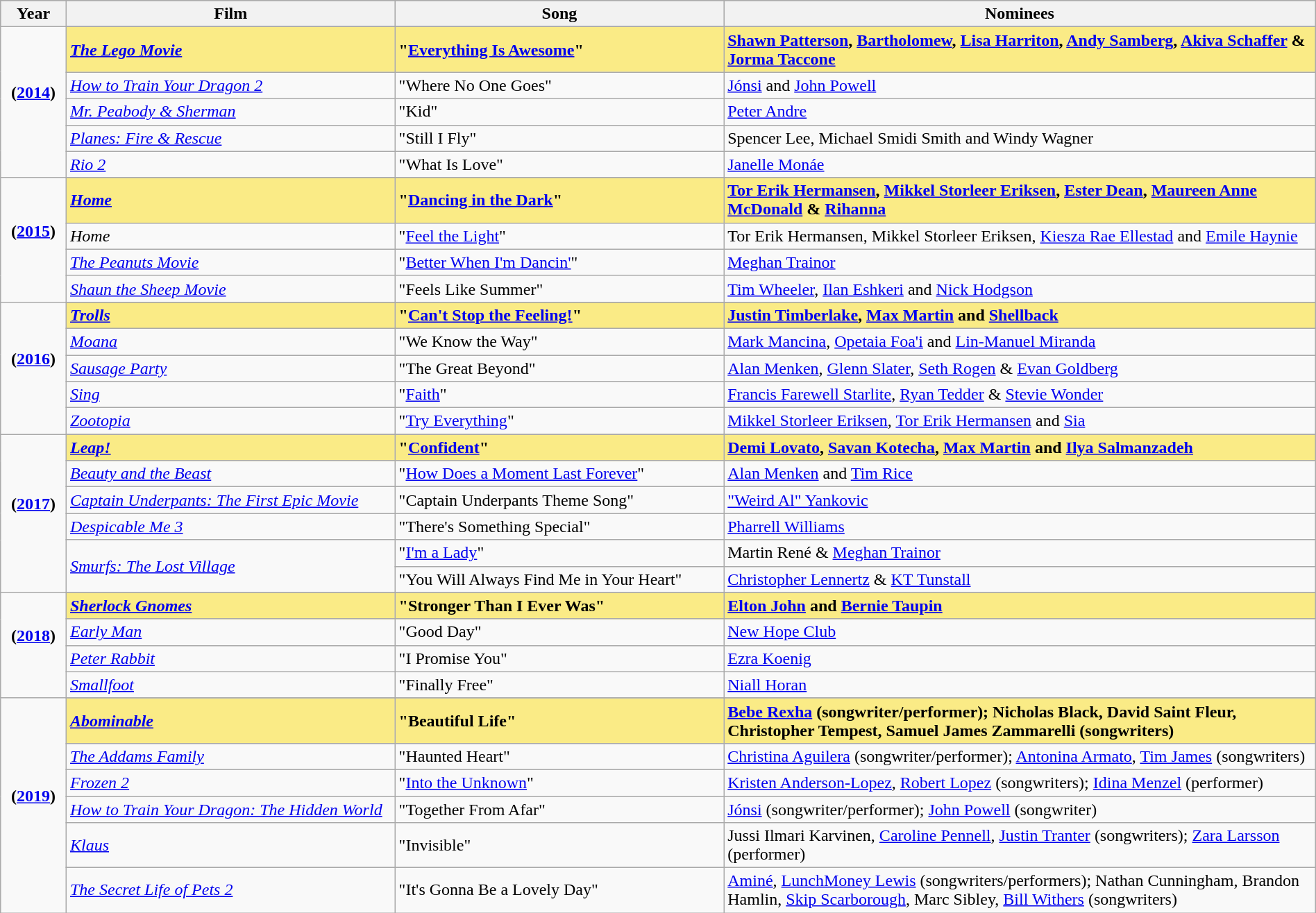<table class="wikitable" style="width:100%">
<tr bgcolor="#bebebe">
<th width="5%">Year</th>
<th width="25%">Film</th>
<th width="25%">Song</th>
<th width="45%">Nominees</th>
</tr>
<tr>
<td rowspan=6 style="text-align:center"><strong>(<a href='#'>2014</a>)</strong><br> <br></td>
</tr>
<tr style="background:#FAEB86">
<td><strong><em><a href='#'>The Lego Movie</a></em></strong></td>
<td><strong>"<a href='#'>Everything Is Awesome</a>"</strong></td>
<td><strong><a href='#'>Shawn Patterson</a>, <a href='#'>Bartholomew</a>, <a href='#'>Lisa Harriton</a>, <a href='#'>Andy Samberg</a>, <a href='#'>Akiva Schaffer</a> & <a href='#'>Jorma Taccone</a></strong></td>
</tr>
<tr>
<td><em><a href='#'>How to Train Your Dragon 2</a></em></td>
<td>"Where No One Goes"</td>
<td><a href='#'>Jónsi</a> and <a href='#'>John Powell</a></td>
</tr>
<tr>
<td><em><a href='#'>Mr. Peabody & Sherman</a></em></td>
<td>"Kid"</td>
<td><a href='#'>Peter Andre</a></td>
</tr>
<tr>
<td><em><a href='#'>Planes: Fire & Rescue</a></em></td>
<td>"Still I Fly"</td>
<td>Spencer Lee, Michael Smidi Smith and Windy Wagner</td>
</tr>
<tr>
<td><em><a href='#'>Rio 2</a></em></td>
<td>"What Is Love"</td>
<td><a href='#'>Janelle Monáe</a></td>
</tr>
<tr>
<td rowspan=5 style="text-align:center"><strong>(<a href='#'>2015</a>)</strong><br> <br></td>
</tr>
<tr style="background:#FAEB86">
<td><strong><em><a href='#'>Home</a></em></strong></td>
<td><strong>"<a href='#'>Dancing in the Dark</a>"</strong></td>
<td><strong><a href='#'>Tor Erik Hermansen</a>, <a href='#'>Mikkel Storleer Eriksen</a>, <a href='#'>Ester Dean</a>, <a href='#'>Maureen Anne McDonald</a> & <a href='#'>Rihanna</a></strong></td>
</tr>
<tr>
<td><em>Home</em></td>
<td>"<a href='#'>Feel the Light</a>"</td>
<td>Tor Erik Hermansen, Mikkel Storleer Eriksen, <a href='#'>Kiesza Rae Ellestad</a> and <a href='#'>Emile Haynie</a></td>
</tr>
<tr>
<td><em><a href='#'>The Peanuts Movie</a></em></td>
<td>"<a href='#'>Better When I'm Dancin'</a>"</td>
<td><a href='#'>Meghan Trainor</a></td>
</tr>
<tr>
<td><em><a href='#'>Shaun the Sheep Movie</a></em></td>
<td>"Feels Like Summer"</td>
<td><a href='#'>Tim Wheeler</a>, <a href='#'>Ilan Eshkeri</a> and <a href='#'>Nick Hodgson</a></td>
</tr>
<tr>
<td rowspan=6 style="text-align:center"><strong>(<a href='#'>2016</a>)</strong><br> <br></td>
</tr>
<tr style="background:#FAEB86">
<td><strong><em><a href='#'>Trolls</a></em></strong></td>
<td><strong>"<a href='#'>Can't Stop the Feeling!</a>"</strong></td>
<td><strong><a href='#'>Justin Timberlake</a>, <a href='#'>Max Martin</a> and <a href='#'>Shellback</a></strong></td>
</tr>
<tr>
<td><em><a href='#'>Moana</a></em></td>
<td>"We Know the Way"</td>
<td><a href='#'>Mark Mancina</a>, <a href='#'>Opetaia Foa'i</a> and <a href='#'>Lin-Manuel Miranda</a></td>
</tr>
<tr>
<td><em><a href='#'>Sausage Party</a></em></td>
<td>"The Great Beyond"</td>
<td><a href='#'>Alan Menken</a>, <a href='#'>Glenn Slater</a>, <a href='#'>Seth Rogen</a> & <a href='#'>Evan Goldberg</a></td>
</tr>
<tr>
<td><em><a href='#'>Sing</a></em></td>
<td>"<a href='#'>Faith</a>"</td>
<td><a href='#'>Francis Farewell Starlite</a>, <a href='#'>Ryan Tedder</a> & <a href='#'>Stevie Wonder</a></td>
</tr>
<tr>
<td><em><a href='#'>Zootopia</a></em></td>
<td>"<a href='#'>Try Everything</a>"</td>
<td><a href='#'>Mikkel Storleer Eriksen</a>, <a href='#'>Tor Erik Hermansen</a> and <a href='#'>Sia</a></td>
</tr>
<tr>
<td rowspan="7" style="text-align:center"><strong>(<a href='#'>2017</a>)</strong><br> <br></td>
</tr>
<tr style="background:#FAEB86">
<td><strong><em><a href='#'>Leap!</a></em></strong></td>
<td><strong>"<a href='#'>Confident</a>"</strong></td>
<td><strong><a href='#'>Demi Lovato</a>, <a href='#'>Savan Kotecha</a>, <a href='#'>Max Martin</a> and <a href='#'>Ilya Salmanzadeh</a></strong></td>
</tr>
<tr>
<td><a href='#'><em>Beauty and the Beast</em></a></td>
<td>"<a href='#'>How Does a Moment Last Forever</a>"</td>
<td><a href='#'>Alan Menken</a> and <a href='#'>Tim Rice</a></td>
</tr>
<tr>
<td><em><a href='#'>Captain Underpants: The First Epic Movie</a></em></td>
<td>"Captain Underpants Theme Song"</td>
<td><a href='#'>"Weird Al" Yankovic</a></td>
</tr>
<tr>
<td><em><a href='#'>Despicable Me 3</a></em></td>
<td>"There's Something Special"</td>
<td><a href='#'>Pharrell Williams</a></td>
</tr>
<tr>
<td rowspan="2"><em><a href='#'>Smurfs: The Lost Village</a></em></td>
<td>"<a href='#'>I'm a Lady</a>"</td>
<td>Martin René & <a href='#'>Meghan Trainor</a></td>
</tr>
<tr>
<td>"You Will Always Find Me in Your Heart"</td>
<td><a href='#'>Christopher Lennertz</a> & <a href='#'>KT Tunstall</a></td>
</tr>
<tr>
<td rowspan=5 style="text-align:center"><strong>(<a href='#'>2018</a>)</strong><br> <br></td>
</tr>
<tr style="background:#FAEB86">
<td><strong><em><a href='#'>Sherlock Gnomes</a></em></strong></td>
<td><strong>"Stronger Than I Ever Was"</strong></td>
<td><strong><a href='#'>Elton John</a> and <a href='#'>Bernie Taupin</a></strong></td>
</tr>
<tr>
<td><em><a href='#'>Early Man</a></em></td>
<td>"Good Day"</td>
<td><a href='#'>New Hope Club</a></td>
</tr>
<tr>
<td><em><a href='#'>Peter Rabbit</a></em></td>
<td>"I Promise You"</td>
<td><a href='#'>Ezra Koenig</a></td>
</tr>
<tr>
<td><em><a href='#'>Smallfoot</a></em></td>
<td>"Finally Free"</td>
<td><a href='#'>Niall Horan</a></td>
</tr>
<tr>
<td rowspan=7 style="text-align:center"><strong>(<a href='#'>2019</a>)</strong><br> <br></td>
</tr>
<tr style="background:#FAEB86">
<td><strong><em><a href='#'>Abominable</a></em></strong></td>
<td><strong>"Beautiful Life"</strong></td>
<td><strong><a href='#'>Bebe Rexha</a> (songwriter/performer); Nicholas Black, David Saint Fleur, Christopher Tempest, Samuel James Zammarelli (songwriters)</strong></td>
</tr>
<tr>
<td><em><a href='#'>The Addams Family</a></em></td>
<td>"Haunted Heart"</td>
<td><a href='#'>Christina Aguilera</a> (songwriter/performer); <a href='#'>Antonina Armato</a>, <a href='#'>Tim James</a> (songwriters)</td>
</tr>
<tr>
<td><em><a href='#'>Frozen 2</a></em></td>
<td>"<a href='#'>Into the Unknown</a>"</td>
<td><a href='#'>Kristen Anderson-Lopez</a>, <a href='#'>Robert Lopez</a> (songwriters); <a href='#'>Idina Menzel</a> (performer)</td>
</tr>
<tr>
<td><em><a href='#'>How to Train Your Dragon: The Hidden World</a></em></td>
<td>"Together From Afar"</td>
<td><a href='#'>Jónsi</a> (songwriter/performer); <a href='#'>John Powell</a> (songwriter)</td>
</tr>
<tr>
<td><em><a href='#'>Klaus</a></em></td>
<td>"Invisible"</td>
<td>Jussi Ilmari Karvinen, <a href='#'>Caroline Pennell</a>, <a href='#'>Justin Tranter</a> (songwriters); <a href='#'>Zara Larsson</a> (performer)</td>
</tr>
<tr>
<td><em><a href='#'>The Secret Life of Pets 2</a></em></td>
<td>"It's Gonna Be a Lovely Day"</td>
<td><a href='#'>Aminé</a>, <a href='#'>LunchMoney Lewis</a> (songwriters/performers); Nathan Cunningham, Brandon Hamlin, <a href='#'>Skip Scarborough</a>, Marc Sibley, <a href='#'>Bill Withers</a> (songwriters)</td>
</tr>
</table>
